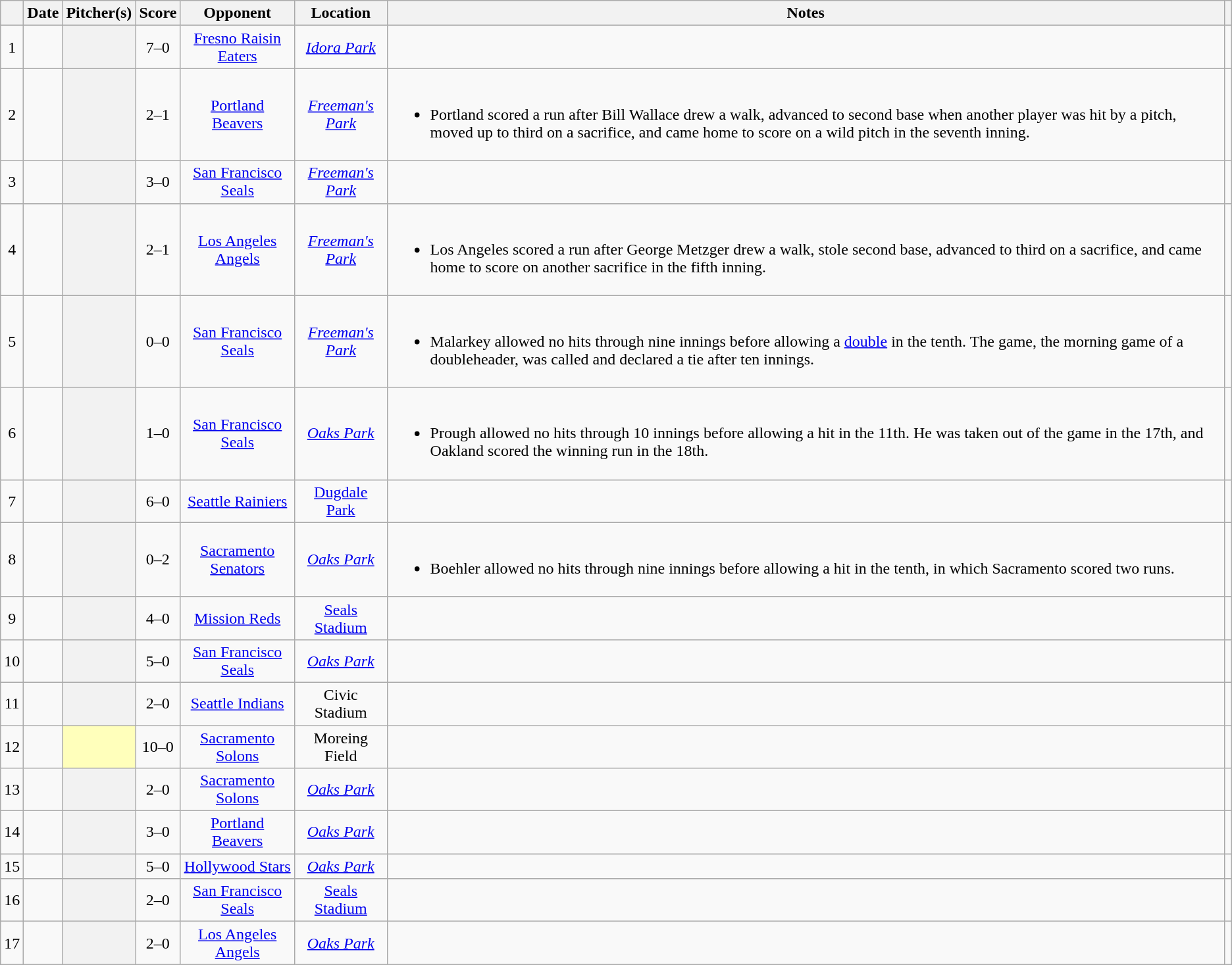<table class="wikitable sortable plainrowheaders" style="text-align:center">
<tr>
<th scope="col"></th>
<th scope="col">Date</th>
<th scope="col">Pitcher(s)</th>
<th scope="col">Score</th>
<th scope="col">Opponent</th>
<th scope="col">Location</th>
<th scope="col" class="unsortable">Notes</th>
<th scope="col" class="unsortable"></th>
</tr>
<tr>
<td>1</td>
<td></td>
<th scope="row" style="text-align:center"> </th>
<td>7–0</td>
<td><a href='#'>Fresno Raisin Eaters</a></td>
<td><em><a href='#'>Idora Park</a></em></td>
<td></td>
<td></td>
</tr>
<tr>
<td>2</td>
<td></td>
<th scope="row" style="text-align:center"> </th>
<td>2–1</td>
<td><a href='#'>Portland Beavers</a></td>
<td><em><a href='#'>Freeman's Park</a></em></td>
<td align="left"><br><ul><li>Portland scored a run after Bill Wallace drew a walk, advanced to second base when another player was hit by a pitch, moved up to third on a sacrifice, and came home to score on a wild pitch in the seventh inning.</li></ul></td>
<td></td>
</tr>
<tr>
<td>3</td>
<td></td>
<th scope="row" style="text-align:center"></th>
<td>3–0</td>
<td><a href='#'>San Francisco Seals</a></td>
<td><em><a href='#'>Freeman's Park</a></em></td>
<td></td>
<td></td>
</tr>
<tr>
<td>4</td>
<td></td>
<th scope="row" style="text-align:center"></th>
<td>2–1</td>
<td><a href='#'>Los Angeles Angels</a></td>
<td><em><a href='#'>Freeman's Park</a></em></td>
<td align="left"><br><ul><li>Los Angeles scored a run after George Metzger drew a walk, stole second base, advanced to third on a sacrifice, and came home to score on another sacrifice in the fifth inning.</li></ul></td>
<td></td>
</tr>
<tr>
<td>5</td>
<td></td>
<th scope="row" style="text-align:center"></th>
<td>0–0 </td>
<td><a href='#'>San Francisco Seals</a></td>
<td><em><a href='#'>Freeman's Park</a></em></td>
<td align="left"><br><ul><li>Malarkey allowed no hits through nine innings before allowing a <a href='#'>double</a> in the tenth. The game, the morning game of a doubleheader, was called and declared a tie after ten innings.</li></ul></td>
<td></td>
</tr>
<tr>
<td>6</td>
<td></td>
<th scope="row" style="text-align:center"></th>
<td>1–0 </td>
<td><a href='#'>San Francisco Seals</a></td>
<td><em><a href='#'>Oaks Park</a></em></td>
<td align="left"><br><ul><li>Prough allowed no hits through 10 innings before allowing a hit in the 11th. He was taken out of the game in the 17th, and Oakland scored the winning run in the 18th.</li></ul></td>
<td></td>
</tr>
<tr>
<td>7</td>
<td></td>
<th scope="row" style="text-align:center"></th>
<td>6–0</td>
<td><a href='#'>Seattle Rainiers</a></td>
<td><a href='#'>Dugdale Park</a></td>
<td></td>
<td></td>
</tr>
<tr>
<td>8</td>
<td></td>
<th scope="row" style="text-align:center"></th>
<td>0–2 </td>
<td><a href='#'>Sacramento Senators</a></td>
<td><em><a href='#'>Oaks Park</a></em></td>
<td align="left"><br><ul><li>Boehler allowed no hits through nine innings before allowing a hit in the tenth, in which Sacramento scored two runs.</li></ul></td>
<td></td>
</tr>
<tr>
<td>9</td>
<td></td>
<th scope="row" style="text-align:center"></th>
<td>4–0</td>
<td><a href='#'>Mission Reds</a></td>
<td><a href='#'>Seals Stadium</a></td>
<td></td>
<td></td>
</tr>
<tr>
<td>10</td>
<td></td>
<th scope="row" style="text-align:center"></th>
<td>5–0 </td>
<td><a href='#'>San Francisco Seals</a></td>
<td><em><a href='#'>Oaks Park</a></em></td>
<td></td>
<td></td>
</tr>
<tr>
<td>11</td>
<td></td>
<th scope="row" style="text-align:center"></th>
<td>2–0 </td>
<td><a href='#'>Seattle Indians</a></td>
<td>Civic Stadium</td>
<td></td>
<td></td>
</tr>
<tr>
<td>12</td>
<td></td>
<th scope="row" style="text-align:center; background:#FFFFBB"></th>
<td>10–0 </td>
<td><a href='#'>Sacramento Solons</a></td>
<td>Moreing Field</td>
<td></td>
<td></td>
</tr>
<tr>
<td>13</td>
<td></td>
<th scope="row" style="text-align:center"></th>
<td>2–0</td>
<td><a href='#'>Sacramento Solons</a></td>
<td><em><a href='#'>Oaks Park</a></em></td>
<td></td>
<td></td>
</tr>
<tr>
<td>14</td>
<td></td>
<th scope="row" style="text-align:center"></th>
<td>3–0 </td>
<td><a href='#'>Portland Beavers</a></td>
<td><em><a href='#'>Oaks Park</a></em></td>
<td></td>
<td></td>
</tr>
<tr>
<td>15</td>
<td></td>
<th scope="row" style="text-align:center"> </th>
<td>5–0</td>
<td><a href='#'>Hollywood Stars</a></td>
<td><em><a href='#'>Oaks Park</a></em></td>
<td></td>
<td></td>
</tr>
<tr>
<td>16</td>
<td></td>
<th scope="row" style="text-align:center"></th>
<td>2–0 </td>
<td><a href='#'>San Francisco Seals</a></td>
<td><a href='#'>Seals Stadium</a></td>
<td></td>
<td></td>
</tr>
<tr>
<td>17</td>
<td></td>
<th scope="row" style="text-align:center"></th>
<td>2–0 </td>
<td><a href='#'>Los Angeles Angels</a></td>
<td><em><a href='#'>Oaks Park</a></em></td>
<td></td>
<td></td>
</tr>
</table>
